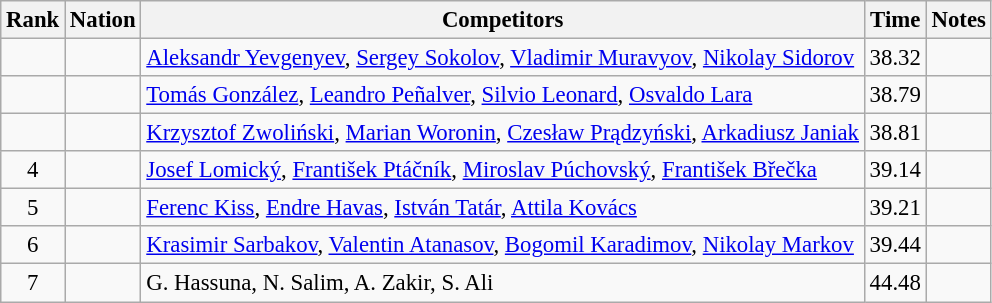<table class="wikitable sortable" style="text-align:center; font-size:95%">
<tr>
<th>Rank</th>
<th>Nation</th>
<th>Competitors</th>
<th>Time</th>
<th>Notes</th>
</tr>
<tr>
<td></td>
<td align=left></td>
<td align=left><a href='#'>Aleksandr Yevgenyev</a>, <a href='#'>Sergey Sokolov</a>, <a href='#'>Vladimir Muravyov</a>, <a href='#'>Nikolay Sidorov</a></td>
<td>38.32</td>
<td></td>
</tr>
<tr>
<td></td>
<td align=left></td>
<td align=left><a href='#'>Tomás González</a>, <a href='#'>Leandro Peñalver</a>, <a href='#'>Silvio Leonard</a>, <a href='#'>Osvaldo Lara</a></td>
<td>38.79</td>
<td></td>
</tr>
<tr>
<td></td>
<td align=left></td>
<td align=left><a href='#'>Krzysztof Zwoliński</a>, <a href='#'>Marian Woronin</a>, <a href='#'>Czesław Prądzyński</a>, <a href='#'>Arkadiusz Janiak</a></td>
<td>38.81</td>
<td></td>
</tr>
<tr>
<td>4</td>
<td align=left></td>
<td align=left><a href='#'>Josef Lomický</a>, <a href='#'>František Ptáčník</a>, <a href='#'>Miroslav Púchovský</a>, <a href='#'>František Břečka</a></td>
<td>39.14</td>
<td></td>
</tr>
<tr>
<td>5</td>
<td align=left></td>
<td align=left><a href='#'>Ferenc Kiss</a>, <a href='#'>Endre Havas</a>, <a href='#'>István Tatár</a>, <a href='#'>Attila Kovács</a></td>
<td>39.21</td>
<td></td>
</tr>
<tr>
<td>6</td>
<td align=left></td>
<td align=left><a href='#'>Krasimir Sarbakov</a>, <a href='#'>Valentin Atanasov</a>, <a href='#'>Bogomil Karadimov</a>, <a href='#'>Nikolay Markov</a></td>
<td>39.44</td>
<td></td>
</tr>
<tr>
<td>7</td>
<td align=left></td>
<td align=left>G. Hassuna, N. Salim, A. Zakir, S. Ali</td>
<td>44.48</td>
<td></td>
</tr>
</table>
